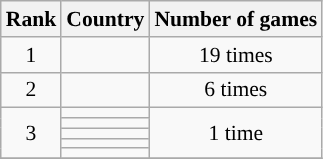<table class="wikitable" style="text-align:center; font-size:90%;">
<tr>
<th>Rank</th>
<th>Country</th>
<th>Number of games</th>
</tr>
<tr>
<td>1</td>
<td style="text-align:left;"></td>
<td>19 times</td>
</tr>
<tr>
<td>2</td>
<td style="text-align:left;"></td>
<td>6 times</td>
</tr>
<tr>
<td rowspan=5>3</td>
<td style="text-align:left;"></td>
<td rowspan=5>1 time</td>
</tr>
<tr>
<td style="text-align:left;"></td>
</tr>
<tr>
<td style="text-align:left;"></td>
</tr>
<tr>
<td style="text-align:left;"></td>
</tr>
<tr>
<td style="text-align:left;"></td>
</tr>
<tr>
</tr>
</table>
